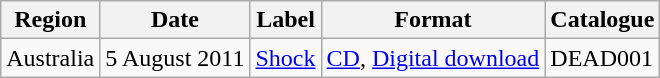<table class="wikitable">
<tr>
<th>Region</th>
<th>Date</th>
<th>Label</th>
<th>Format</th>
<th>Catalogue</th>
</tr>
<tr>
<td>Australia</td>
<td>5 August 2011</td>
<td><a href='#'>Shock</a></td>
<td><a href='#'>CD</a>, <a href='#'>Digital download</a></td>
<td>DEAD001</td>
</tr>
</table>
